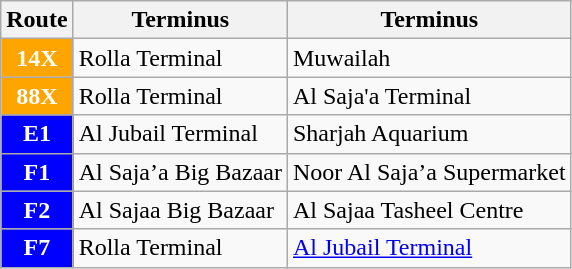<table class="wikitable">
<tr>
<th>Route</th>
<th>Terminus</th>
<th>Terminus</th>
</tr>
<tr align="left">
<td style="background:orange;color:white" align="center"><strong>14X</strong></td>
<td>Rolla Terminal</td>
<td>Muwailah</td>
</tr>
<tr align="left">
<td style="background:orange;color:white" align="center"><strong>88X</strong></td>
<td>Rolla Terminal</td>
<td>Al Saja'a Terminal</td>
</tr>
<tr align="left">
<td style="background:blue;color:white" align="center"><strong>E1</strong></td>
<td>Al Jubail Terminal</td>
<td>Sharjah Aquarium</td>
</tr>
<tr align="left">
<td style="background:blue;color:white" align="center"><strong>F1</strong></td>
<td>Al Saja’a Big Bazaar</td>
<td>Noor Al Saja’a Supermarket</td>
</tr>
<tr align="left">
<td style="background:blue;color:white" align="center"><strong>F2</strong></td>
<td>Al Sajaa Big Bazaar</td>
<td>Al Sajaa Tasheel Centre</td>
</tr>
<tr align="left">
<td style="background:blue;color:white" align="center"><strong>F7</strong></td>
<td>Rolla Terminal</td>
<td><a href='#'>Al Jubail Terminal</a></td>
</tr>
</table>
